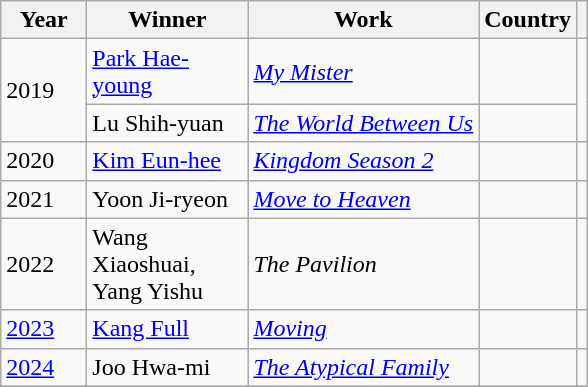<table class="wikitable" | align=center>
<tr>
<th style="width:50px">Year</th>
<th style="width:100px">Winner</th>
<th>Work</th>
<th>Country</th>
<th></th>
</tr>
<tr>
<td rowspan="2">2019</td>
<td><a href='#'>Park Hae-young</a></td>
<td><em><a href='#'>My Mister</a></em></td>
<td></td>
<td rowspan="2" style="text-align: center;"></td>
</tr>
<tr>
<td>Lu Shih-yuan</td>
<td><em><a href='#'>The World Between Us</a></em></td>
<td></td>
</tr>
<tr>
<td rowspan="1">2020</td>
<td><a href='#'>Kim Eun-hee</a></td>
<td><em><a href='#'>Kingdom Season 2</a></em></td>
<td></td>
<td rowspan="1" style="text-align: center;"></td>
</tr>
<tr>
<td rowspan="1">2021</td>
<td>Yoon Ji-ryeon</td>
<td><em><a href='#'>Move to Heaven</a></em></td>
<td></td>
<td rowspan="1" style="text-align: center;"></td>
</tr>
<tr>
<td rowspan="1">2022</td>
<td>Wang Xiaoshuai, Yang Yishu</td>
<td><em>The Pavilion</em></td>
<td></td>
<td rowspan="1" style="text-align: center;"></td>
</tr>
<tr>
<td><a href='#'>2023</a></td>
<td><a href='#'>Kang Full</a></td>
<td><em><a href='#'>Moving</a></em></td>
<td></td>
<td style="text-align: center;"></td>
</tr>
<tr>
<td><a href='#'>2024</a></td>
<td>Joo Hwa-mi</td>
<td><em><a href='#'>The Atypical Family</a></em></td>
<td></td>
<td style="text-align: center;"></td>
</tr>
<tr>
</tr>
</table>
